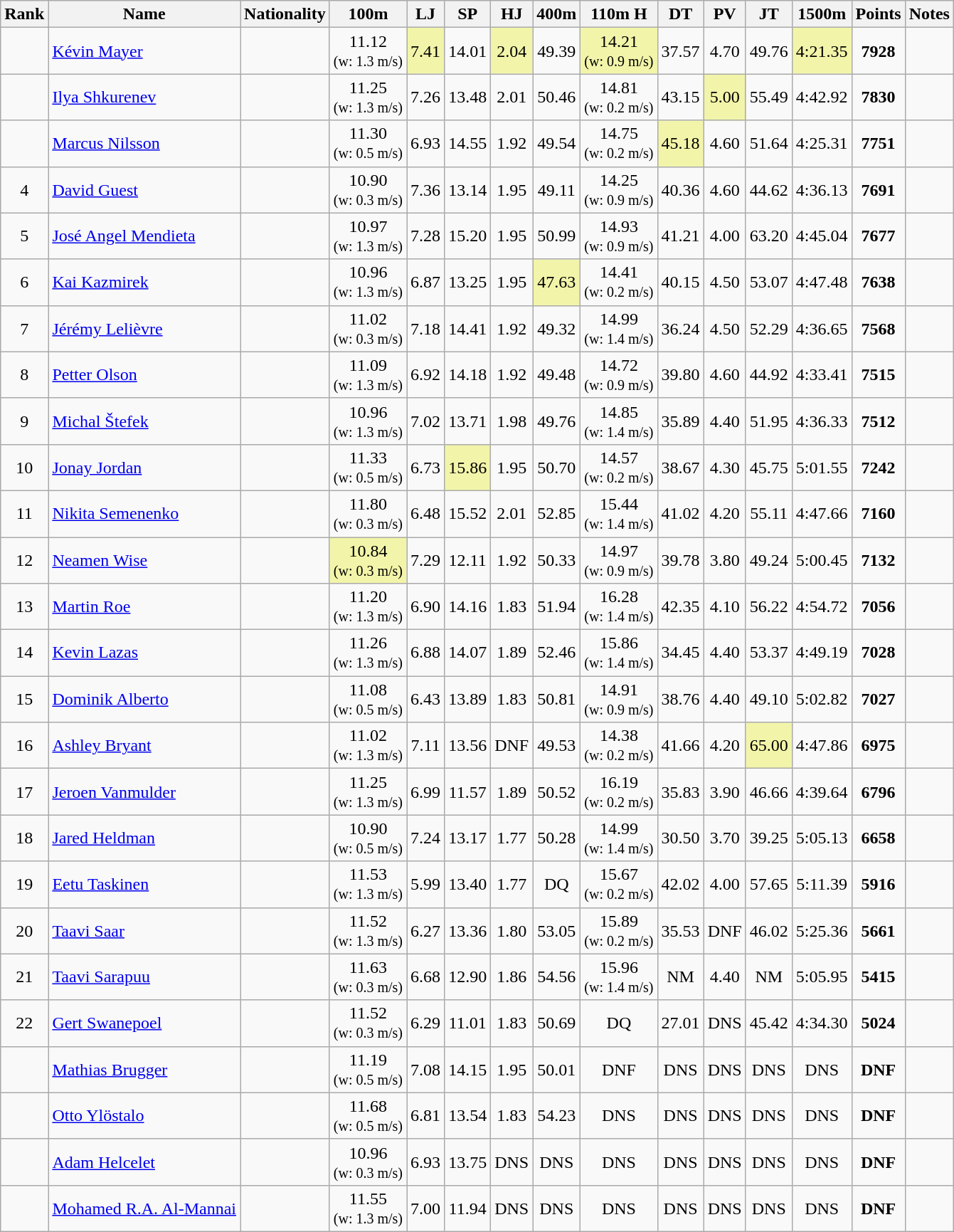<table class="wikitable sortable" style="text-align:center">
<tr>
<th>Rank</th>
<th>Name</th>
<th>Nationality</th>
<th>100m</th>
<th>LJ</th>
<th>SP</th>
<th>HJ</th>
<th>400m</th>
<th>110m H</th>
<th>DT</th>
<th>PV</th>
<th>JT</th>
<th>1500m</th>
<th>Points</th>
<th>Notes</th>
</tr>
<tr>
<td></td>
<td align=left><a href='#'>Kévin Mayer</a></td>
<td align=left></td>
<td>11.12<br><small>(w: 1.3 m/s)</small></td>
<td bgcolor=#F2F5A9>7.41</td>
<td>14.01</td>
<td bgcolor=#F2F5A9>2.04</td>
<td>49.39</td>
<td bgcolor=#F2F5A9>14.21<br><small>(w: 0.9 m/s)</small></td>
<td>37.57</td>
<td>4.70</td>
<td>49.76</td>
<td bgcolor=#F2F5A9>4:21.35</td>
<td><strong>7928</strong></td>
<td></td>
</tr>
<tr>
<td></td>
<td align=left><a href='#'>Ilya Shkurenev</a></td>
<td align=left></td>
<td>11.25<br><small>(w: 1.3 m/s)</small></td>
<td>7.26</td>
<td>13.48</td>
<td>2.01</td>
<td>50.46</td>
<td>14.81<br><small>(w: 0.2 m/s)</small></td>
<td>43.15</td>
<td bgcolor=#F2F5A9>5.00</td>
<td>55.49</td>
<td>4:42.92</td>
<td><strong>7830</strong></td>
<td></td>
</tr>
<tr>
<td></td>
<td align=left><a href='#'>Marcus Nilsson</a></td>
<td align=left></td>
<td>11.30<br><small>(w: 0.5 m/s)</small></td>
<td>6.93</td>
<td>14.55</td>
<td>1.92</td>
<td>49.54</td>
<td>14.75<br><small>(w: 0.2 m/s)</small></td>
<td bgcolor=#F2F5A9>45.18</td>
<td>4.60</td>
<td>51.64</td>
<td>4:25.31</td>
<td><strong>7751</strong></td>
<td></td>
</tr>
<tr>
<td>4</td>
<td align=left><a href='#'>David Guest</a></td>
<td align=left></td>
<td>10.90<br><small>(w: 0.3 m/s)</small></td>
<td>7.36</td>
<td>13.14</td>
<td>1.95</td>
<td>49.11</td>
<td>14.25<br><small>(w: 0.9 m/s)</small></td>
<td>40.36</td>
<td>4.60</td>
<td>44.62</td>
<td>4:36.13</td>
<td><strong>7691</strong></td>
<td></td>
</tr>
<tr>
<td>5</td>
<td align=left><a href='#'>José Angel Mendieta</a></td>
<td align=left></td>
<td>10.97<br><small>(w: 1.3 m/s)</small></td>
<td>7.28</td>
<td>15.20</td>
<td>1.95</td>
<td>50.99</td>
<td>14.93<br><small>(w: 0.9 m/s)</small></td>
<td>41.21</td>
<td>4.00</td>
<td>63.20</td>
<td>4:45.04</td>
<td><strong>7677</strong></td>
<td></td>
</tr>
<tr>
<td>6</td>
<td align=left><a href='#'>Kai Kazmirek</a></td>
<td align=left></td>
<td>10.96<br><small>(w: 1.3 m/s)</small></td>
<td>6.87</td>
<td>13.25</td>
<td>1.95</td>
<td bgcolor=#F2F5A9>47.63</td>
<td>14.41<br><small>(w: 0.2 m/s)</small></td>
<td>40.15</td>
<td>4.50</td>
<td>53.07</td>
<td>4:47.48</td>
<td><strong>7638</strong></td>
<td></td>
</tr>
<tr>
<td>7</td>
<td align=left><a href='#'>Jérémy Lelièvre</a></td>
<td align=left></td>
<td>11.02<br><small>(w: 0.3 m/s)</small></td>
<td>7.18</td>
<td>14.41</td>
<td>1.92</td>
<td>49.32</td>
<td>14.99<br><small>(w: 1.4 m/s)</small></td>
<td>36.24</td>
<td>4.50</td>
<td>52.29</td>
<td>4:36.65</td>
<td><strong>7568</strong></td>
<td></td>
</tr>
<tr>
<td>8</td>
<td align=left><a href='#'>Petter Olson</a></td>
<td align=left></td>
<td>11.09<br><small>(w: 1.3 m/s)</small></td>
<td>6.92</td>
<td>14.18</td>
<td>1.92</td>
<td>49.48</td>
<td>14.72<br><small>(w: 0.9 m/s)</small></td>
<td>39.80</td>
<td>4.60</td>
<td>44.92</td>
<td>4:33.41</td>
<td><strong>7515</strong></td>
<td></td>
</tr>
<tr>
<td>9</td>
<td align=left><a href='#'>Michal Štefek</a></td>
<td align=left></td>
<td>10.96<br><small>(w: 1.3 m/s)</small></td>
<td>7.02</td>
<td>13.71</td>
<td>1.98</td>
<td>49.76</td>
<td>14.85<br><small>(w: 1.4 m/s)</small></td>
<td>35.89</td>
<td>4.40</td>
<td>51.95</td>
<td>4:36.33</td>
<td><strong>7512</strong></td>
<td></td>
</tr>
<tr>
<td>10</td>
<td align=left><a href='#'>Jonay Jordan</a></td>
<td align=left></td>
<td>11.33<br><small>(w: 0.5 m/s)</small></td>
<td>6.73</td>
<td bgcolor=#F2F5A9>15.86</td>
<td>1.95</td>
<td>50.70</td>
<td>14.57<br><small>(w: 0.2 m/s)</small></td>
<td>38.67</td>
<td>4.30</td>
<td>45.75</td>
<td>5:01.55</td>
<td><strong>7242</strong></td>
<td></td>
</tr>
<tr>
<td>11</td>
<td align=left><a href='#'>Nikita Semenenko</a></td>
<td align=left></td>
<td>11.80<br><small>(w: 0.3 m/s)</small></td>
<td>6.48</td>
<td>15.52</td>
<td>2.01</td>
<td>52.85</td>
<td>15.44<br><small>(w: 1.4 m/s)</small></td>
<td>41.02</td>
<td>4.20</td>
<td>55.11</td>
<td>4:47.66</td>
<td><strong>7160</strong></td>
<td></td>
</tr>
<tr>
<td>12</td>
<td align=left><a href='#'>Neamen Wise</a></td>
<td align=left></td>
<td bgcolor=#F2F5A9>10.84<br><small>(w: 0.3 m/s)</small></td>
<td>7.29</td>
<td>12.11</td>
<td>1.92</td>
<td>50.33</td>
<td>14.97<br><small>(w: 0.9 m/s)</small></td>
<td>39.78</td>
<td>3.80</td>
<td>49.24</td>
<td>5:00.45</td>
<td><strong>7132</strong></td>
<td></td>
</tr>
<tr>
<td>13</td>
<td align=left><a href='#'>Martin Roe</a></td>
<td align=left></td>
<td>11.20<br><small>(w: 1.3 m/s)</small></td>
<td>6.90</td>
<td>14.16</td>
<td>1.83</td>
<td>51.94</td>
<td>16.28<br><small>(w: 1.4 m/s)</small></td>
<td>42.35</td>
<td>4.10</td>
<td>56.22</td>
<td>4:54.72</td>
<td><strong>7056</strong></td>
<td></td>
</tr>
<tr>
<td>14</td>
<td align=left><a href='#'>Kevin Lazas</a></td>
<td align=left></td>
<td>11.26<br><small>(w: 1.3 m/s)</small></td>
<td>6.88</td>
<td>14.07</td>
<td>1.89</td>
<td>52.46</td>
<td>15.86<br><small>(w: 1.4 m/s)</small></td>
<td>34.45</td>
<td>4.40</td>
<td>53.37</td>
<td>4:49.19</td>
<td><strong>7028</strong></td>
<td></td>
</tr>
<tr>
<td>15</td>
<td align=left><a href='#'>Dominik Alberto</a></td>
<td align=left></td>
<td>11.08<br><small>(w: 0.5 m/s)</small></td>
<td>6.43</td>
<td>13.89</td>
<td>1.83</td>
<td>50.81</td>
<td>14.91<br><small>(w: 0.9 m/s)</small></td>
<td>38.76</td>
<td>4.40</td>
<td>49.10</td>
<td>5:02.82</td>
<td><strong>7027</strong></td>
<td></td>
</tr>
<tr>
<td>16</td>
<td align=left><a href='#'>Ashley Bryant</a></td>
<td align=left></td>
<td>11.02<br><small>(w: 1.3 m/s)</small></td>
<td>7.11</td>
<td>13.56</td>
<td>DNF</td>
<td>49.53</td>
<td>14.38<br><small>(w: 0.2 m/s)</small></td>
<td>41.66</td>
<td>4.20</td>
<td bgcolor=#F2F5A9>65.00</td>
<td>4:47.86</td>
<td><strong>6975</strong></td>
<td></td>
</tr>
<tr>
<td>17</td>
<td align=left><a href='#'>Jeroen Vanmulder</a></td>
<td align=left></td>
<td>11.25<br><small>(w: 1.3 m/s)</small></td>
<td>6.99</td>
<td>11.57</td>
<td>1.89</td>
<td>50.52</td>
<td>16.19<br><small>(w: 0.2 m/s)</small></td>
<td>35.83</td>
<td>3.90</td>
<td>46.66</td>
<td>4:39.64</td>
<td><strong>6796</strong></td>
<td></td>
</tr>
<tr>
<td>18</td>
<td align=left><a href='#'>Jared Heldman</a></td>
<td align=left></td>
<td>10.90<br><small>(w: 0.5 m/s)</small></td>
<td>7.24</td>
<td>13.17</td>
<td>1.77</td>
<td>50.28</td>
<td>14.99<br><small>(w: 1.4 m/s)</small></td>
<td>30.50</td>
<td>3.70</td>
<td>39.25</td>
<td>5:05.13</td>
<td><strong>6658</strong></td>
<td></td>
</tr>
<tr>
<td>19</td>
<td align=left><a href='#'>Eetu Taskinen</a></td>
<td align=left></td>
<td>11.53<br><small>(w: 1.3 m/s)</small></td>
<td>5.99</td>
<td>13.40</td>
<td>1.77</td>
<td>DQ</td>
<td>15.67<br><small>(w: 0.2 m/s)</small></td>
<td>42.02</td>
<td>4.00</td>
<td>57.65</td>
<td>5:11.39</td>
<td><strong>5916</strong></td>
<td></td>
</tr>
<tr>
<td>20</td>
<td align=left><a href='#'>Taavi Saar</a></td>
<td align=left></td>
<td>11.52<br><small>(w: 1.3 m/s)</small></td>
<td>6.27</td>
<td>13.36</td>
<td>1.80</td>
<td>53.05</td>
<td>15.89<br><small>(w: 0.2 m/s)</small></td>
<td>35.53</td>
<td>DNF</td>
<td>46.02</td>
<td>5:25.36</td>
<td><strong>5661</strong></td>
<td></td>
</tr>
<tr>
<td>21</td>
<td align=left><a href='#'>Taavi Sarapuu</a></td>
<td align=left></td>
<td>11.63<br><small>(w: 0.3 m/s)</small></td>
<td>6.68</td>
<td>12.90</td>
<td>1.86</td>
<td>54.56</td>
<td>15.96<br><small>(w: 1.4 m/s)</small></td>
<td>NM</td>
<td>4.40</td>
<td>NM</td>
<td>5:05.95</td>
<td><strong>5415</strong></td>
<td></td>
</tr>
<tr>
<td>22</td>
<td align=left><a href='#'>Gert Swanepoel</a></td>
<td align=left></td>
<td>11.52<br><small>(w: 0.3 m/s)</small></td>
<td>6.29</td>
<td>11.01</td>
<td>1.83</td>
<td>50.69</td>
<td>DQ</td>
<td>27.01</td>
<td>DNS</td>
<td>45.42</td>
<td>4:34.30</td>
<td><strong>5024</strong></td>
<td></td>
</tr>
<tr>
<td></td>
<td align=left><a href='#'>Mathias Brugger</a></td>
<td align=left></td>
<td>11.19<br><small>(w: 0.5 m/s)</small></td>
<td>7.08</td>
<td>14.15</td>
<td>1.95</td>
<td>50.01</td>
<td>DNF</td>
<td>DNS</td>
<td>DNS</td>
<td>DNS</td>
<td>DNS</td>
<td><strong>DNF</strong></td>
<td></td>
</tr>
<tr>
<td></td>
<td align=left><a href='#'>Otto Ylöstalo</a></td>
<td align=left></td>
<td>11.68<br><small>(w: 0.5 m/s)</small></td>
<td>6.81</td>
<td>13.54</td>
<td>1.83</td>
<td>54.23</td>
<td>DNS</td>
<td>DNS</td>
<td>DNS</td>
<td>DNS</td>
<td>DNS</td>
<td><strong>DNF</strong></td>
<td></td>
</tr>
<tr>
<td></td>
<td align=left><a href='#'>Adam Helcelet</a></td>
<td align=left></td>
<td>10.96<br><small>(w: 0.3 m/s)</small></td>
<td>6.93</td>
<td>13.75</td>
<td>DNS</td>
<td>DNS</td>
<td>DNS</td>
<td>DNS</td>
<td>DNS</td>
<td>DNS</td>
<td>DNS</td>
<td><strong>DNF</strong></td>
<td></td>
</tr>
<tr>
<td></td>
<td align=left><a href='#'>Mohamed R.A. Al-Mannai</a></td>
<td align=left></td>
<td>11.55<br><small>(w: 1.3 m/s)</small></td>
<td>7.00</td>
<td>11.94</td>
<td>DNS</td>
<td>DNS</td>
<td>DNS</td>
<td>DNS</td>
<td>DNS</td>
<td>DNS</td>
<td>DNS</td>
<td><strong>DNF</strong></td>
<td></td>
</tr>
</table>
